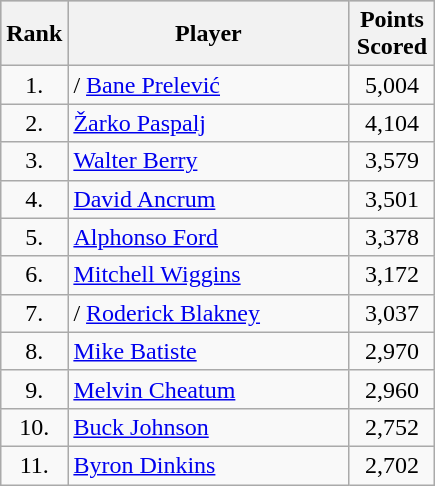<table class="wikitable"  style="text-align:center;">
<tr style="background:silver;">
<th style="width:20px;">Rank</th>
<th style="width:180px;">Player</th>
<th style="width:50px;">Points Scored</th>
</tr>
<tr>
<td>1.</td>
<td style="text-align:left">/ <a href='#'>Bane Prelević</a></td>
<td>5,004</td>
</tr>
<tr>
<td>2.</td>
<td style="text-align:left"> <a href='#'>Žarko Paspalj</a></td>
<td>4,104</td>
</tr>
<tr>
<td>3.</td>
<td style="text-align:left"> <a href='#'>Walter Berry</a></td>
<td>3,579</td>
</tr>
<tr>
<td>4.</td>
<td style="text-align:left"> <a href='#'>David Ancrum</a></td>
<td>3,501</td>
</tr>
<tr>
<td>5.</td>
<td style="text-align:left"> <a href='#'>Alphonso Ford</a></td>
<td>3,378</td>
</tr>
<tr>
<td>6.</td>
<td style="text-align:left"> <a href='#'>Mitchell Wiggins</a></td>
<td>3,172</td>
</tr>
<tr>
<td>7.</td>
<td style="text-align:left">/ <a href='#'>Roderick Blakney</a></td>
<td>3,037</td>
</tr>
<tr>
<td>8.</td>
<td style="text-align:left"> <a href='#'>Mike Batiste</a></td>
<td>2,970</td>
</tr>
<tr>
<td>9.</td>
<td style="text-align:left"> <a href='#'>Melvin Cheatum</a></td>
<td>2,960</td>
</tr>
<tr>
<td>10.</td>
<td style="text-align:left"> <a href='#'>Buck Johnson</a></td>
<td>2,752</td>
</tr>
<tr>
<td>11.</td>
<td style="text-align:left"> <a href='#'>Byron Dinkins</a></td>
<td>2,702</td>
</tr>
</table>
